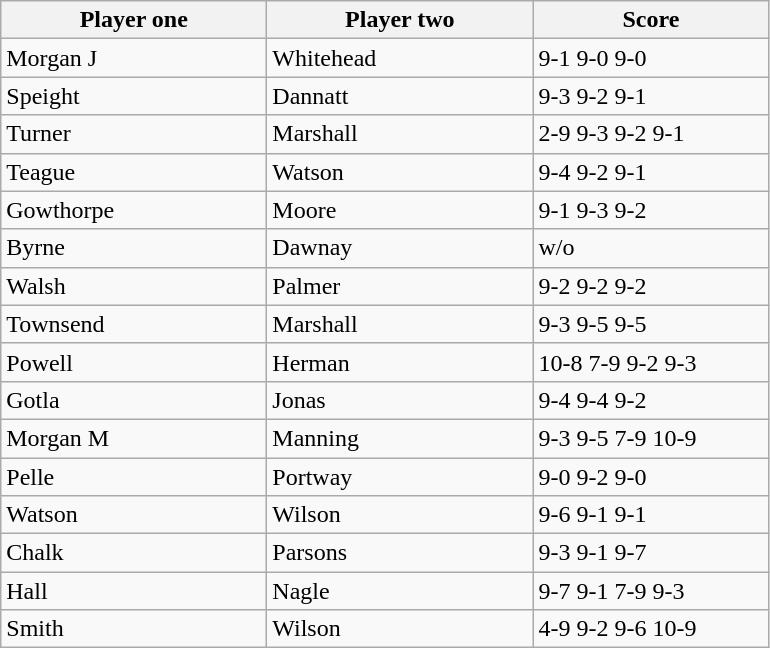<table class="wikitable">
<tr>
<th width=170>Player one</th>
<th width=170>Player two</th>
<th width=150>Score</th>
</tr>
<tr>
<td> Morgan J</td>
<td> Whitehead</td>
<td>9-1 9-0 9-0</td>
</tr>
<tr>
<td> Speight</td>
<td> Dannatt</td>
<td>9-3 9-2 9-1</td>
</tr>
<tr>
<td> Turner</td>
<td> Marshall</td>
<td>2-9 9-3 9-2 9-1</td>
</tr>
<tr>
<td> Teague</td>
<td> Watson</td>
<td>9-4 9-2 9-1</td>
</tr>
<tr>
<td> Gowthorpe</td>
<td> Moore</td>
<td>9-1 9-3 9-2</td>
</tr>
<tr>
<td> Byrne</td>
<td> Dawnay</td>
<td>w/o</td>
</tr>
<tr>
<td> Walsh</td>
<td> Palmer</td>
<td>9-2 9-2 9-2</td>
</tr>
<tr>
<td> Townsend</td>
<td> Marshall</td>
<td>9-3 9-5 9-5</td>
</tr>
<tr>
<td> Powell</td>
<td> Herman</td>
<td>10-8 7-9 9-2 9-3</td>
</tr>
<tr>
<td> Gotla</td>
<td> Jonas</td>
<td>9-4 9-4 9-2</td>
</tr>
<tr>
<td> Morgan M</td>
<td> Manning</td>
<td>9-3 9-5 7-9 10-9</td>
</tr>
<tr>
<td> Pelle</td>
<td> Portway</td>
<td>9-0 9-2 9-0</td>
</tr>
<tr>
<td> Watson</td>
<td> Wilson</td>
<td>9-6 9-1 9-1</td>
</tr>
<tr>
<td> Chalk</td>
<td> Parsons</td>
<td>9-3 9-1 9-7</td>
</tr>
<tr>
<td> Hall</td>
<td> Nagle</td>
<td>9-7 9-1 7-9 9-3</td>
</tr>
<tr>
<td> Smith</td>
<td> Wilson</td>
<td>4-9 9-2 9-6 10-9</td>
</tr>
</table>
